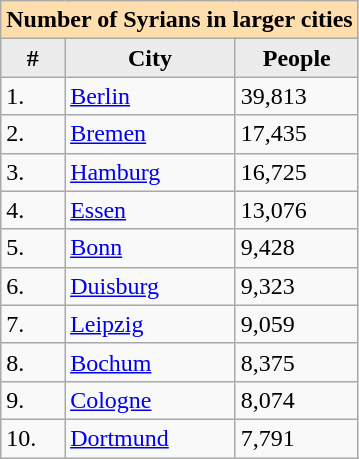<table class="wikitable">
<tr>
<td colspan="10"  style="text-align:center; background:#ffdead;"><strong>Number of Syrians in larger cities </strong></td>
</tr>
<tr style="background:#ddd;">
<th style="background:#ececec;">#</th>
<th style="background:#ececec;">City</th>
<th style="background:#ececec;">People</th>
</tr>
<tr style="text-align:left;">
<td>1.</td>
<td><a href='#'>Berlin</a></td>
<td>39,813</td>
</tr>
<tr style="text-align:left;">
<td>2.</td>
<td><a href='#'>Bremen</a></td>
<td>17,435</td>
</tr>
<tr style="text-align:left;">
<td>3.</td>
<td><a href='#'>Hamburg</a></td>
<td>16,725</td>
</tr>
<tr style="text-align:left;">
<td>4.</td>
<td><a href='#'>Essen</a></td>
<td>13,076</td>
</tr>
<tr style="text-align:left;">
<td>5.</td>
<td><a href='#'>Bonn</a></td>
<td>9,428</td>
</tr>
<tr style="text-align:left;">
<td>6.</td>
<td><a href='#'>Duisburg</a></td>
<td>9,323</td>
</tr>
<tr style="text-align:left;">
<td>7.</td>
<td><a href='#'>Leipzig</a></td>
<td>9,059</td>
</tr>
<tr style="text-align:left;">
<td>8.</td>
<td><a href='#'>Bochum</a></td>
<td>8,375</td>
</tr>
<tr style="text-align:left;">
<td>9.</td>
<td><a href='#'>Cologne</a></td>
<td>8,074</td>
</tr>
<tr style="text-align:left;">
<td>10.</td>
<td><a href='#'>Dortmund</a></td>
<td>7,791</td>
</tr>
</table>
